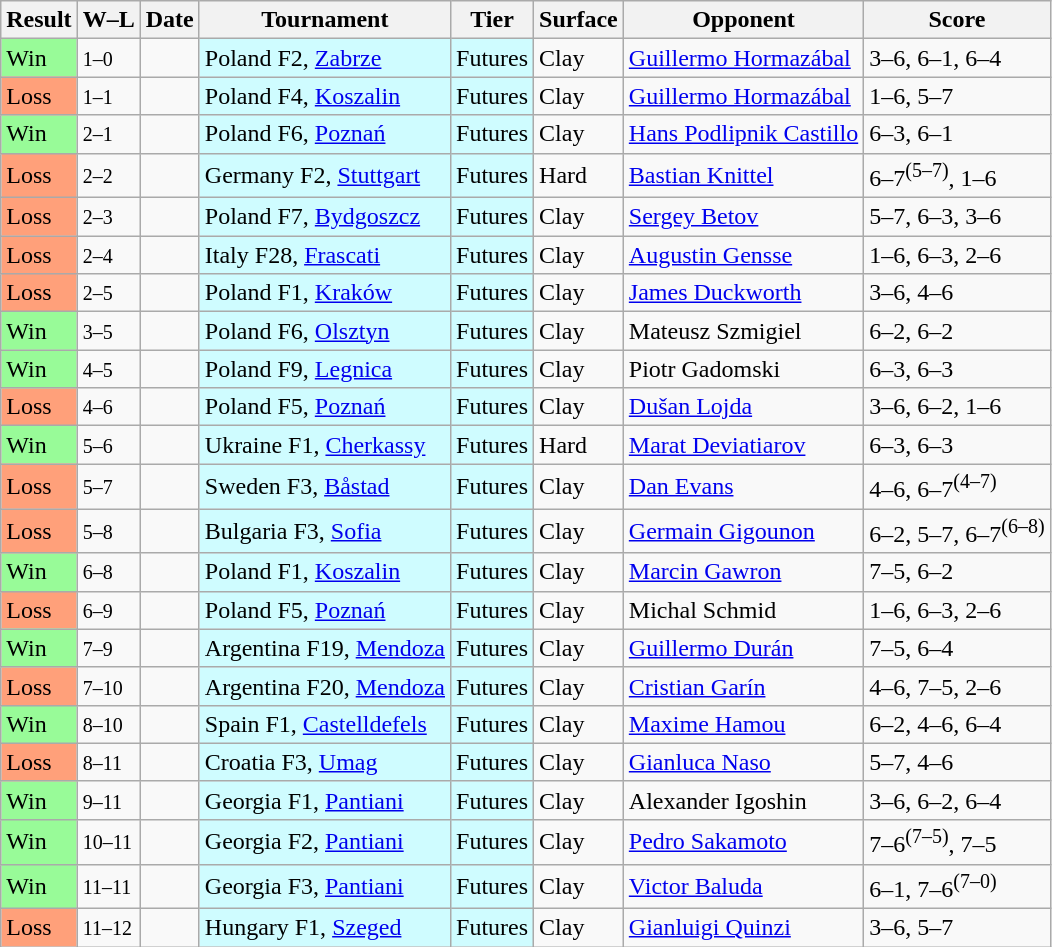<table class="sortable wikitable">
<tr>
<th>Result</th>
<th class="unsortable">W–L</th>
<th>Date</th>
<th>Tournament</th>
<th>Tier</th>
<th>Surface</th>
<th>Opponent</th>
<th class="unsortable">Score</th>
</tr>
<tr>
<td bgcolor=98FB98>Win</td>
<td><small>1–0</small></td>
<td></td>
<td style="background:#cffcff;">Poland F2, <a href='#'>Zabrze</a></td>
<td style="background:#cffcff;">Futures</td>
<td>Clay</td>
<td> <a href='#'>Guillermo Hormazábal</a></td>
<td>3–6, 6–1, 6–4</td>
</tr>
<tr>
<td bgcolor=FFA07A>Loss</td>
<td><small>1–1</small></td>
<td></td>
<td style="background:#cffcff;">Poland F4, <a href='#'>Koszalin</a></td>
<td style="background:#cffcff;">Futures</td>
<td>Clay</td>
<td> <a href='#'>Guillermo Hormazábal</a></td>
<td>1–6, 5–7</td>
</tr>
<tr>
<td bgcolor=98FB98>Win</td>
<td><small>2–1</small></td>
<td></td>
<td style="background:#cffcff;">Poland F6, <a href='#'>Poznań</a></td>
<td style="background:#cffcff;">Futures</td>
<td>Clay</td>
<td> <a href='#'>Hans Podlipnik Castillo</a></td>
<td>6–3, 6–1</td>
</tr>
<tr>
<td bgcolor=FFA07A>Loss</td>
<td><small>2–2</small></td>
<td></td>
<td style="background:#cffcff;">Germany F2, <a href='#'>Stuttgart</a></td>
<td style="background:#cffcff;">Futures</td>
<td>Hard</td>
<td> <a href='#'>Bastian Knittel</a></td>
<td>6–7<sup>(5–7)</sup>, 1–6</td>
</tr>
<tr>
<td bgcolor=FFA07A>Loss</td>
<td><small>2–3</small></td>
<td></td>
<td style="background:#cffcff;">Poland F7, <a href='#'>Bydgoszcz</a></td>
<td style="background:#cffcff;">Futures</td>
<td>Clay</td>
<td> <a href='#'>Sergey Betov</a></td>
<td>5–7, 6–3, 3–6</td>
</tr>
<tr>
<td bgcolor=FFA07A>Loss</td>
<td><small>2–4</small></td>
<td></td>
<td style="background:#cffcff;">Italy F28, <a href='#'>Frascati</a></td>
<td style="background:#cffcff;">Futures</td>
<td>Clay</td>
<td> <a href='#'>Augustin Gensse</a></td>
<td>1–6, 6–3, 2–6</td>
</tr>
<tr>
<td bgcolor=FFA07A>Loss</td>
<td><small>2–5</small></td>
<td></td>
<td style="background:#cffcff;">Poland F1, <a href='#'>Kraków</a></td>
<td style="background:#cffcff;">Futures</td>
<td>Clay</td>
<td> <a href='#'>James Duckworth</a></td>
<td>3–6, 4–6</td>
</tr>
<tr>
<td bgcolor=98FB98>Win</td>
<td><small>3–5</small></td>
<td></td>
<td style="background:#cffcff;">Poland F6, <a href='#'>Olsztyn</a></td>
<td style="background:#cffcff;">Futures</td>
<td>Clay</td>
<td> Mateusz Szmigiel</td>
<td>6–2, 6–2</td>
</tr>
<tr>
<td bgcolor=98FB98>Win</td>
<td><small>4–5</small></td>
<td></td>
<td style="background:#cffcff;">Poland F9, <a href='#'>Legnica</a></td>
<td style="background:#cffcff;">Futures</td>
<td>Clay</td>
<td> Piotr Gadomski</td>
<td>6–3, 6–3</td>
</tr>
<tr>
<td bgcolor=FFA07A>Loss</td>
<td><small>4–6</small></td>
<td></td>
<td style="background:#cffcff;">Poland F5, <a href='#'>Poznań</a></td>
<td style="background:#cffcff;">Futures</td>
<td>Clay</td>
<td> <a href='#'>Dušan Lojda</a></td>
<td>3–6, 6–2, 1–6</td>
</tr>
<tr>
<td bgcolor=98FB98>Win</td>
<td><small>5–6</small></td>
<td></td>
<td style="background:#cffcff;">Ukraine F1, <a href='#'>Cherkassy</a></td>
<td style="background:#cffcff;">Futures</td>
<td>Hard</td>
<td> <a href='#'>Marat Deviatiarov</a></td>
<td>6–3, 6–3</td>
</tr>
<tr>
<td bgcolor=FFA07A>Loss</td>
<td><small>5–7</small></td>
<td></td>
<td style="background:#cffcff;">Sweden F3, <a href='#'>Båstad</a></td>
<td style="background:#cffcff;">Futures</td>
<td>Clay</td>
<td> <a href='#'>Dan Evans</a></td>
<td>4–6, 6–7<sup>(4–7)</sup></td>
</tr>
<tr>
<td bgcolor=FFA07A>Loss</td>
<td><small>5–8</small></td>
<td></td>
<td style="background:#cffcff;">Bulgaria F3, <a href='#'>Sofia</a></td>
<td style="background:#cffcff;">Futures</td>
<td>Clay</td>
<td> <a href='#'>Germain Gigounon</a></td>
<td>6–2, 5–7, 6–7<sup>(6–8)</sup></td>
</tr>
<tr>
<td bgcolor=98FB98>Win</td>
<td><small>6–8</small></td>
<td></td>
<td style="background:#cffcff;">Poland F1, <a href='#'>Koszalin</a></td>
<td style="background:#cffcff;">Futures</td>
<td>Clay</td>
<td> <a href='#'>Marcin Gawron</a></td>
<td>7–5, 6–2</td>
</tr>
<tr>
<td bgcolor=FFA07A>Loss</td>
<td><small>6–9</small></td>
<td></td>
<td style="background:#cffcff;">Poland F5, <a href='#'>Poznań</a></td>
<td style="background:#cffcff;">Futures</td>
<td>Clay</td>
<td> Michal Schmid</td>
<td>1–6, 6–3, 2–6</td>
</tr>
<tr>
<td bgcolor=98FB98>Win</td>
<td><small>7–9</small></td>
<td></td>
<td style="background:#cffcff;">Argentina F19, <a href='#'>Mendoza</a></td>
<td style="background:#cffcff;">Futures</td>
<td>Clay</td>
<td> <a href='#'>Guillermo Durán</a></td>
<td>7–5, 6–4</td>
</tr>
<tr>
<td bgcolor=FFA07A>Loss</td>
<td><small>7–10</small></td>
<td></td>
<td style="background:#cffcff;">Argentina F20, <a href='#'>Mendoza</a></td>
<td style="background:#cffcff;">Futures</td>
<td>Clay</td>
<td> <a href='#'>Cristian Garín</a></td>
<td>4–6, 7–5, 2–6</td>
</tr>
<tr>
<td bgcolor=98FB98>Win</td>
<td><small>8–10</small></td>
<td></td>
<td style="background:#cffcff;">Spain F1, <a href='#'>Castelldefels</a></td>
<td style="background:#cffcff;">Futures</td>
<td>Clay</td>
<td> <a href='#'>Maxime Hamou</a></td>
<td>6–2, 4–6, 6–4</td>
</tr>
<tr>
<td bgcolor=FFA07A>Loss</td>
<td><small>8–11</small></td>
<td></td>
<td style="background:#cffcff;">Croatia F3, <a href='#'>Umag</a></td>
<td style="background:#cffcff;">Futures</td>
<td>Clay</td>
<td> <a href='#'>Gianluca Naso</a></td>
<td>5–7, 4–6</td>
</tr>
<tr>
<td bgcolor=98FB98>Win</td>
<td><small>9–11</small></td>
<td></td>
<td style="background:#cffcff;">Georgia F1, <a href='#'>Pantiani</a></td>
<td style="background:#cffcff;">Futures</td>
<td>Clay</td>
<td> Alexander Igoshin</td>
<td>3–6, 6–2, 6–4</td>
</tr>
<tr>
<td bgcolor=98FB98>Win</td>
<td><small>10–11</small></td>
<td></td>
<td style="background:#cffcff;">Georgia F2, <a href='#'>Pantiani</a></td>
<td style="background:#cffcff;">Futures</td>
<td>Clay</td>
<td> <a href='#'>Pedro Sakamoto</a></td>
<td>7–6<sup>(7–5)</sup>, 7–5</td>
</tr>
<tr>
<td bgcolor=98FB98>Win</td>
<td><small>11–11</small></td>
<td></td>
<td style="background:#cffcff;">Georgia F3, <a href='#'>Pantiani</a></td>
<td style="background:#cffcff;">Futures</td>
<td>Clay</td>
<td> <a href='#'>Victor Baluda</a></td>
<td>6–1, 7–6<sup>(7–0)</sup></td>
</tr>
<tr>
<td bgcolor=FFA07A>Loss</td>
<td><small>11–12</small></td>
<td></td>
<td style="background:#cffcff;">Hungary F1, <a href='#'>Szeged</a></td>
<td style="background:#cffcff;">Futures</td>
<td>Clay</td>
<td> <a href='#'>Gianluigi Quinzi</a></td>
<td>3–6, 5–7</td>
</tr>
</table>
